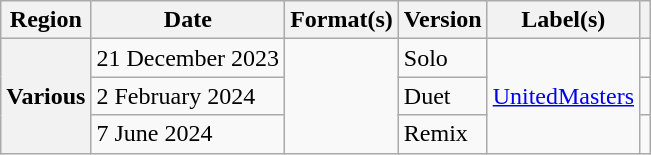<table class="wikitable plainrowheaders">
<tr>
<th scope="col">Region</th>
<th scope="col">Date</th>
<th scope="col">Format(s)</th>
<th scope="col">Version</th>
<th scope="col">Label(s)</th>
<th scope="col"></th>
</tr>
<tr>
<th scope="row" rowspan="3">Various</th>
<td>21 December 2023</td>
<td rowspan="3"></td>
<td>Solo</td>
<td rowspan="3"><a href='#'>UnitedMasters</a></td>
<td style="text-align:center"></td>
</tr>
<tr>
<td>2 February 2024</td>
<td>Duet</td>
<td style="text-align:center"></td>
</tr>
<tr>
<td>7 June 2024</td>
<td>Remix</td>
<td style="text-align:center;"></td>
</tr>
</table>
